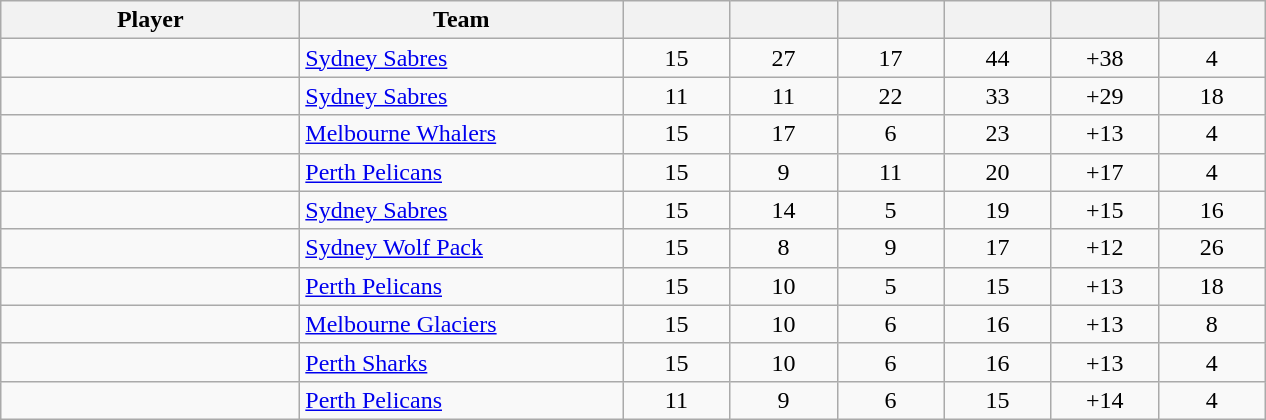<table class="wikitable sortable">
<tr>
<th style="width: 12em;">Player</th>
<th style="width: 13em;">Team</th>
<th style="width: 4em;"></th>
<th style="width: 4em;"></th>
<th style="width: 4em;"></th>
<th style="width: 4em;"></th>
<th data-sort-type="number" style="width: 4em;"></th>
<th style="width: 4em;"></th>
</tr>
<tr style="text-align:center;">
<td style="text-align:left;"> </td>
<td style="text-align:left;"><a href='#'>Sydney Sabres</a></td>
<td>15</td>
<td>27</td>
<td>17</td>
<td>44</td>
<td>+38</td>
<td>4</td>
</tr>
<tr style="text-align:center;">
<td style="text-align:left;"> </td>
<td style="text-align:left;"><a href='#'>Sydney Sabres</a></td>
<td>11</td>
<td>11</td>
<td>22</td>
<td>33</td>
<td>+29</td>
<td>18</td>
</tr>
<tr style="text-align:center;">
<td style="text-align:left;"> </td>
<td style="text-align:left;"><a href='#'>Melbourne Whalers</a></td>
<td>15</td>
<td>17</td>
<td>6</td>
<td>23</td>
<td>+13</td>
<td>4</td>
</tr>
<tr style="text-align:center;">
<td style="text-align:left;"> </td>
<td style="text-align:left;"><a href='#'>Perth Pelicans</a></td>
<td>15</td>
<td>9</td>
<td>11</td>
<td>20</td>
<td>+17</td>
<td>4</td>
</tr>
<tr style="text-align:center;">
<td style="text-align:left;"> </td>
<td style="text-align:left;"><a href='#'>Sydney Sabres</a></td>
<td>15</td>
<td>14</td>
<td>5</td>
<td>19</td>
<td>+15</td>
<td>16</td>
</tr>
<tr style="text-align:center;">
<td style="text-align:left;"> </td>
<td style="text-align:left;"><a href='#'>Sydney Wolf Pack</a></td>
<td>15</td>
<td>8</td>
<td>9</td>
<td>17</td>
<td>+12</td>
<td>26</td>
</tr>
<tr style="text-align:center;">
<td style="text-align:left;"> </td>
<td style="text-align:left;"><a href='#'>Perth Pelicans</a></td>
<td>15</td>
<td>10</td>
<td>5</td>
<td>15</td>
<td>+13</td>
<td>18</td>
</tr>
<tr style="text-align:center;">
<td style="text-align:left;"> </td>
<td style="text-align:left;"><a href='#'>Melbourne Glaciers</a></td>
<td>15</td>
<td>10</td>
<td>6</td>
<td>16</td>
<td>+13</td>
<td>8</td>
</tr>
<tr style="text-align:center;">
<td style="text-align:left;"> </td>
<td style="text-align:left;"><a href='#'>Perth Sharks</a></td>
<td>15</td>
<td>10</td>
<td>6</td>
<td>16</td>
<td>+13</td>
<td>4</td>
</tr>
<tr style="text-align:center;">
<td style="text-align:left;"> </td>
<td style="text-align:left;"><a href='#'>Perth Pelicans</a></td>
<td>11</td>
<td>9</td>
<td>6</td>
<td>15</td>
<td>+14</td>
<td>4</td>
</tr>
</table>
